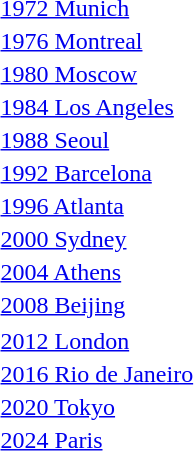<table>
<tr valign="top">
<td rowspan=2><a href='#'>1972 Munich</a><br></td>
<td rowspan=2></td>
<td rowspan=2></td>
<td></td>
</tr>
<tr>
<td></td>
</tr>
<tr valign="top">
<td rowspan=2><a href='#'>1976 Montreal</a><br></td>
<td rowspan=2></td>
<td rowspan=2></td>
<td></td>
</tr>
<tr>
<td></td>
</tr>
<tr valign="top">
<td rowspan=2><a href='#'>1980 Moscow</a><br></td>
<td rowspan=2></td>
<td rowspan=2></td>
<td></td>
</tr>
<tr>
<td></td>
</tr>
<tr valign="top">
<td rowspan=2><a href='#'>1984 Los Angeles</a><br></td>
<td rowspan=2></td>
<td rowspan=2></td>
<td></td>
</tr>
<tr>
<td></td>
</tr>
<tr valign="top">
<td rowspan=2><a href='#'>1988 Seoul</a><br></td>
<td rowspan=2></td>
<td rowspan=2></td>
<td></td>
</tr>
<tr>
<td></td>
</tr>
<tr valign="top">
<td rowspan=2><a href='#'>1992 Barcelona</a><br></td>
<td rowspan=2></td>
<td rowspan=2></td>
<td></td>
</tr>
<tr>
<td></td>
</tr>
<tr valign="top">
<td rowspan=2><a href='#'>1996 Atlanta</a><br></td>
<td rowspan=2></td>
<td rowspan=2></td>
<td></td>
</tr>
<tr>
<td></td>
</tr>
<tr valign="top">
<td rowspan=2><a href='#'>2000 Sydney</a><br></td>
<td rowspan=2></td>
<td rowspan=2></td>
<td></td>
</tr>
<tr>
<td></td>
</tr>
<tr valign="top">
<td rowspan=2><a href='#'>2004 Athens</a><br></td>
<td rowspan=2></td>
<td rowspan=2></td>
<td></td>
</tr>
<tr>
<td></td>
</tr>
<tr valign="top">
<td rowspan=2><a href='#'>2008 Beijing</a><br></td>
<td rowspan=2></td>
<td rowspan=2></td>
<td></td>
</tr>
<tr>
<td></td>
</tr>
<tr>
</tr>
<tr valign="top">
<td rowspan=2><a href='#'>2012 London</a><br></td>
<td rowspan=2></td>
<td rowspan=2></td>
<td></td>
</tr>
<tr>
<td></td>
</tr>
<tr valign="top">
<td rowspan=2><a href='#'>2016 Rio de Janeiro</a><br></td>
<td rowspan=2></td>
<td rowspan=2></td>
<td></td>
</tr>
<tr>
<td></td>
</tr>
<tr valign="top">
<td rowspan=2><a href='#'>2020 Tokyo</a><br></td>
<td rowspan=2></td>
<td rowspan=2></td>
<td></td>
</tr>
<tr>
<td></td>
</tr>
<tr valign="top">
<td rowspan=2><a href='#'>2024 Paris</a><br></td>
<td rowspan=2></td>
<td rowspan=2></td>
<td></td>
</tr>
<tr>
<td></td>
</tr>
<tr>
</tr>
</table>
